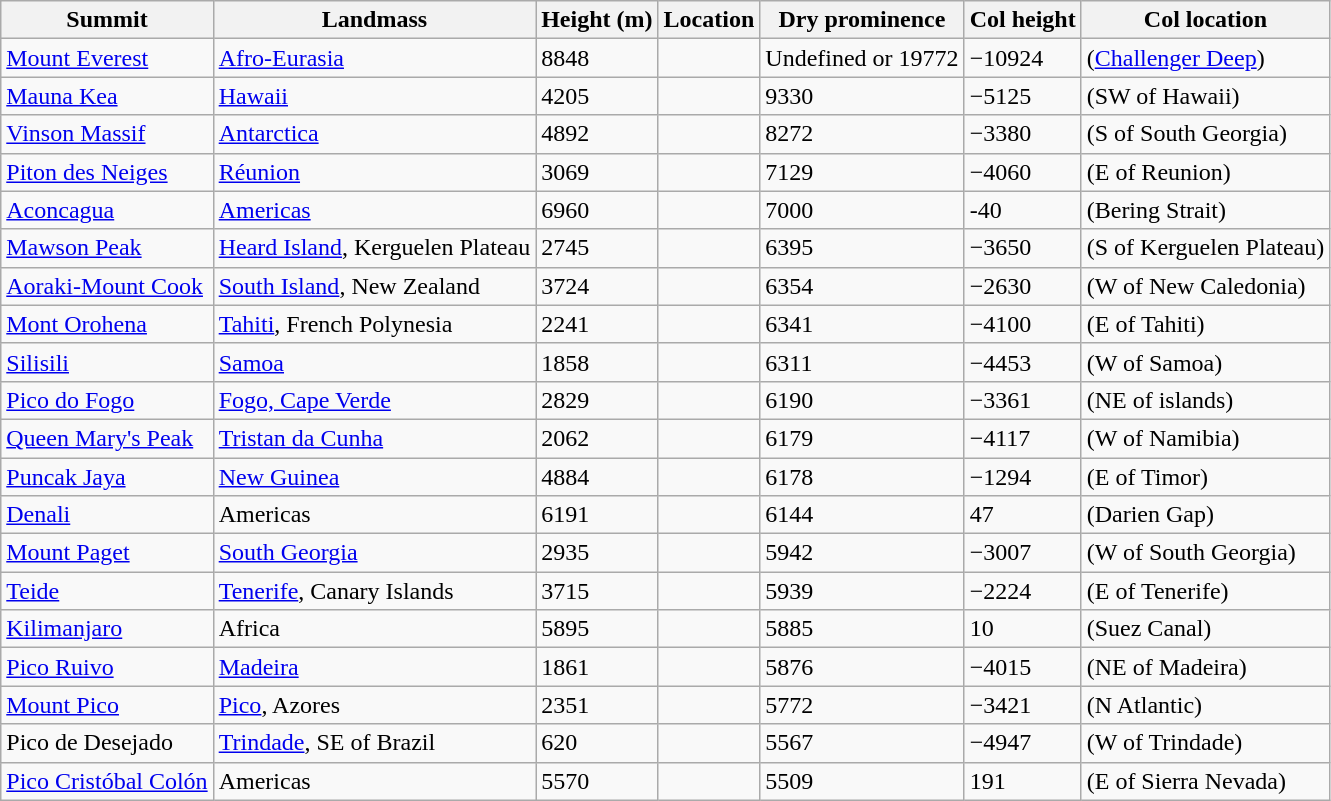<table class="wikitable sortable">
<tr>
<th>Summit</th>
<th>Landmass</th>
<th>Height (m)</th>
<th>Location</th>
<th>Dry prominence</th>
<th>Col height</th>
<th>Col location</th>
</tr>
<tr>
<td><a href='#'>Mount Everest</a></td>
<td><a href='#'>Afro-Eurasia</a></td>
<td>8848</td>
<td></td>
<td>Undefined or 19772</td>
<td>−10924</td>
<td> (<a href='#'>Challenger Deep</a>)</td>
</tr>
<tr>
<td><a href='#'>Mauna Kea</a></td>
<td><a href='#'>Hawaii</a></td>
<td>4205</td>
<td></td>
<td>9330</td>
<td>−5125</td>
<td> (SW of Hawaii)</td>
</tr>
<tr>
<td><a href='#'>Vinson Massif</a></td>
<td><a href='#'>Antarctica</a></td>
<td>4892</td>
<td></td>
<td>8272</td>
<td>−3380</td>
<td> (S of South Georgia)</td>
</tr>
<tr>
<td><a href='#'>Piton des Neiges</a></td>
<td><a href='#'>Réunion</a></td>
<td>3069</td>
<td></td>
<td>7129</td>
<td>−4060</td>
<td> (E of Reunion)</td>
</tr>
<tr>
<td><a href='#'>Aconcagua</a></td>
<td><a href='#'>Americas</a></td>
<td>6960</td>
<td></td>
<td>7000</td>
<td>-40</td>
<td> (Bering Strait)</td>
</tr>
<tr>
<td><a href='#'>Mawson Peak</a></td>
<td><a href='#'>Heard Island</a>, Kerguelen Plateau</td>
<td>2745</td>
<td></td>
<td>6395</td>
<td>−3650</td>
<td> (S of Kerguelen Plateau)</td>
</tr>
<tr>
<td><a href='#'>Aoraki-Mount Cook</a></td>
<td><a href='#'>South Island</a>, New Zealand</td>
<td>3724</td>
<td></td>
<td>6354</td>
<td>−2630</td>
<td> (W of New Caledonia)</td>
</tr>
<tr>
<td><a href='#'>Mont Orohena</a></td>
<td><a href='#'>Tahiti</a>, French Polynesia</td>
<td>2241</td>
<td></td>
<td>6341</td>
<td>−4100</td>
<td> (E of Tahiti)</td>
</tr>
<tr>
<td><a href='#'>Silisili</a></td>
<td><a href='#'>Samoa</a></td>
<td>1858</td>
<td></td>
<td>6311</td>
<td>−4453</td>
<td> (W of Samoa)</td>
</tr>
<tr>
<td><a href='#'>Pico do Fogo</a></td>
<td><a href='#'>Fogo, Cape Verde</a></td>
<td>2829</td>
<td></td>
<td>6190</td>
<td>−3361</td>
<td> (NE of islands)</td>
</tr>
<tr>
<td><a href='#'>Queen Mary's Peak</a></td>
<td><a href='#'>Tristan da Cunha</a></td>
<td>2062</td>
<td></td>
<td>6179</td>
<td>−4117</td>
<td> (W of Namibia)</td>
</tr>
<tr>
<td><a href='#'>Puncak Jaya</a></td>
<td><a href='#'>New Guinea</a></td>
<td>4884</td>
<td></td>
<td>6178</td>
<td>−1294</td>
<td> (E of Timor)</td>
</tr>
<tr>
<td><a href='#'>Denali</a></td>
<td>Americas</td>
<td>6191</td>
<td></td>
<td>6144</td>
<td>47</td>
<td> (Darien Gap)</td>
</tr>
<tr>
<td><a href='#'>Mount Paget</a></td>
<td><a href='#'>South Georgia</a></td>
<td>2935</td>
<td></td>
<td>5942</td>
<td>−3007</td>
<td> (W of South Georgia)</td>
</tr>
<tr>
<td><a href='#'>Teide</a></td>
<td><a href='#'>Tenerife</a>, Canary Islands</td>
<td>3715</td>
<td></td>
<td>5939</td>
<td>−2224</td>
<td> (E of Tenerife)</td>
</tr>
<tr>
<td><a href='#'>Kilimanjaro</a></td>
<td>Africa</td>
<td>5895</td>
<td></td>
<td>5885</td>
<td>10</td>
<td> (Suez Canal)</td>
</tr>
<tr>
<td><a href='#'>Pico Ruivo</a></td>
<td><a href='#'>Madeira</a></td>
<td>1861</td>
<td></td>
<td>5876</td>
<td>−4015</td>
<td> (NE of Madeira)</td>
</tr>
<tr>
<td><a href='#'>Mount Pico</a></td>
<td><a href='#'>Pico</a>, Azores</td>
<td>2351</td>
<td></td>
<td>5772</td>
<td>−3421</td>
<td> (N Atlantic)</td>
</tr>
<tr>
<td>Pico de Desejado</td>
<td><a href='#'>Trindade</a>, SE of Brazil</td>
<td>620</td>
<td></td>
<td>5567</td>
<td>−4947</td>
<td> (W of Trindade)</td>
</tr>
<tr>
<td><a href='#'>Pico Cristóbal Colón</a></td>
<td>Americas</td>
<td>5570</td>
<td></td>
<td>5509</td>
<td>191</td>
<td> (E of Sierra Nevada)</td>
</tr>
</table>
